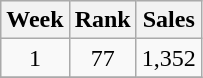<table class="wikitable">
<tr style="background:#efefef">
<th>Week</th>
<th>Rank</th>
<th>Sales</th>
</tr>
<tr align="center">
<td>1</td>
<td>77</td>
<td>1,352</td>
</tr>
<tr align="center">
</tr>
</table>
